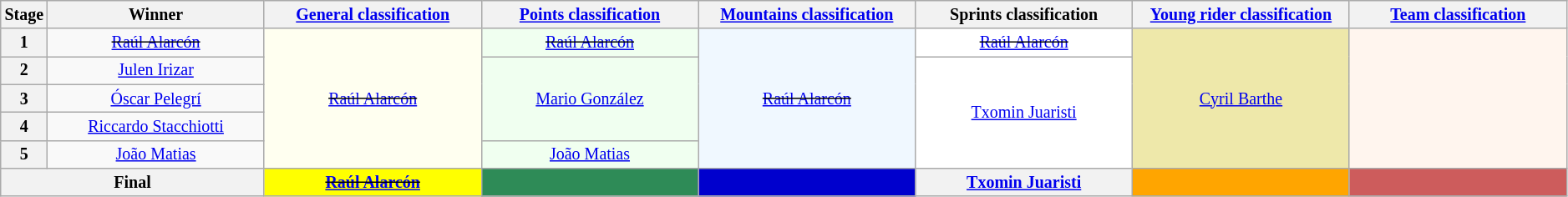<table class="wikitable" style="text-align: center; font-size:smaller;">
<tr>
<th scope="col" style="width:1%;">Stage</th>
<th scope="col" style="width:14%;">Winner</th>
<th scope="col" style="width:14%;"><a href='#'>General classification</a><br></th>
<th scope="col" style="width:14%;"><a href='#'>Points classification</a><br></th>
<th scope="col" style="width:14%;"><a href='#'>Mountains classification</a><br></th>
<th scope="col" style="width:14%;">Sprints classification </th>
<th scope="col" style="width:14%;"><a href='#'>Young rider classification</a><br></th>
<th scope="col" style="width:14%;"><a href='#'>Team classification</a></th>
</tr>
<tr>
<th scope="row">1</th>
<td><s><a href='#'>Raúl Alarcón</a></s></td>
<td style="background:Ivory;" rowspan="5"><s><a href='#'>Raúl Alarcón</a></s></td>
<td style="background:Honeydew"><s><a href='#'>Raúl Alarcón</a></s></td>
<td style="background:AliceBlue" rowspan="5"><s><a href='#'>Raúl Alarcón</a></s></td>
<td style="background:White;"><s><a href='#'>Raúl Alarcón</a></s></td>
<td style="background:PaleGoldenrod;" rowspan="5"><a href='#'>Cyril Barthe</a></td>
<td style="background:Seashell;" rowspan="5"></td>
</tr>
<tr>
<th scope="row">2</th>
<td><a href='#'>Julen Irizar</a></td>
<td style="background:Honeydew" rowspan="3"><a href='#'>Mario González</a></td>
<td style="background:White;" rowspan="4"><a href='#'>Txomin Juaristi</a></td>
</tr>
<tr>
<th scope="row">3</th>
<td><a href='#'>Óscar Pelegrí</a></td>
</tr>
<tr>
<th scope="row">4</th>
<td><a href='#'>Riccardo Stacchiotti</a></td>
</tr>
<tr>
<th scope="row">5</th>
<td><a href='#'>João Matias</a></td>
<td style="background:Honeydew"><a href='#'>João Matias</a></td>
</tr>
<tr>
<th colspan="2">Final</th>
<th style="background:Yellow;"><s><a href='#'>Raúl Alarcón</a></s></th>
<th style="background:SeaGreen;"></th>
<th style="background:MediumBlue;"></th>
<th><a href='#'>Txomin Juaristi</a></th>
<th style="background:Orange;"></th>
<th style="background:IndianRed;"></th>
</tr>
</table>
